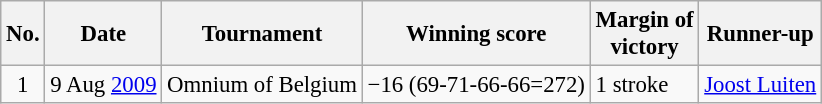<table class="wikitable" style="font-size:95%;">
<tr>
<th>No.</th>
<th>Date</th>
<th>Tournament</th>
<th>Winning score</th>
<th>Margin of<br>victory</th>
<th>Runner-up</th>
</tr>
<tr>
<td align=center>1</td>
<td align=right>9 Aug <a href='#'>2009</a></td>
<td>Omnium of Belgium</td>
<td>−16 (69-71-66-66=272)</td>
<td>1 stroke</td>
<td> <a href='#'>Joost Luiten</a></td>
</tr>
</table>
